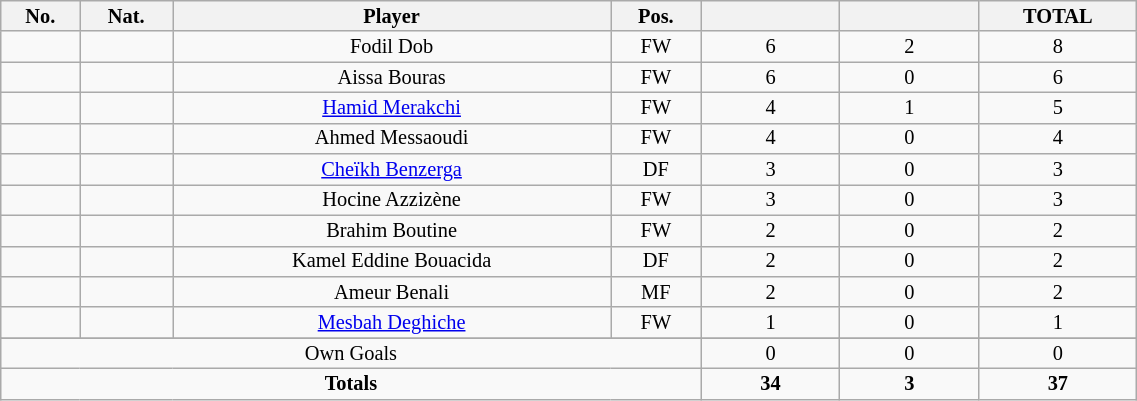<table class="wikitable sortable alternance"  style="font-size:85%; text-align:center; line-height:14px; width:60%;">
<tr>
<th width=10>No.</th>
<th width=10>Nat.</th>
<th width=140>Player</th>
<th width=10>Pos.</th>
<th width=40></th>
<th width=40></th>
<th width=40>TOTAL</th>
</tr>
<tr>
<td></td>
<td></td>
<td>Fodil Dob</td>
<td>FW</td>
<td>6</td>
<td>2</td>
<td>8</td>
</tr>
<tr>
<td></td>
<td></td>
<td>Aissa Bouras</td>
<td>FW</td>
<td>6</td>
<td>0</td>
<td>6</td>
</tr>
<tr>
<td></td>
<td></td>
<td><a href='#'>Hamid Merakchi</a></td>
<td>FW</td>
<td>4</td>
<td>1</td>
<td>5</td>
</tr>
<tr>
<td></td>
<td></td>
<td>Ahmed Messaoudi</td>
<td>FW</td>
<td>4</td>
<td>0</td>
<td>4</td>
</tr>
<tr>
<td></td>
<td></td>
<td><a href='#'>Cheïkh Benzerga</a></td>
<td>DF</td>
<td>3</td>
<td>0</td>
<td>3</td>
</tr>
<tr>
<td></td>
<td></td>
<td>Hocine Azzizène</td>
<td>FW</td>
<td>3</td>
<td>0</td>
<td>3</td>
</tr>
<tr>
<td></td>
<td></td>
<td>Brahim Boutine</td>
<td>FW</td>
<td>2</td>
<td>0</td>
<td>2</td>
</tr>
<tr>
<td></td>
<td></td>
<td>Kamel Eddine Bouacida</td>
<td>DF</td>
<td>2</td>
<td>0</td>
<td>2</td>
</tr>
<tr>
<td></td>
<td></td>
<td>Ameur Benali</td>
<td>MF</td>
<td>2</td>
<td>0</td>
<td>2</td>
</tr>
<tr>
<td></td>
<td></td>
<td><a href='#'>Mesbah Deghiche</a></td>
<td>FW</td>
<td>1</td>
<td>0</td>
<td>1</td>
</tr>
<tr>
</tr>
<tr class="sortbottom">
<td colspan="4">Own Goals</td>
<td>0</td>
<td>0</td>
<td>0</td>
</tr>
<tr class="sortbottom">
<td colspan="4"><strong>Totals</strong></td>
<td><strong>34</strong></td>
<td><strong>3</strong></td>
<td><strong>37</strong></td>
</tr>
</table>
